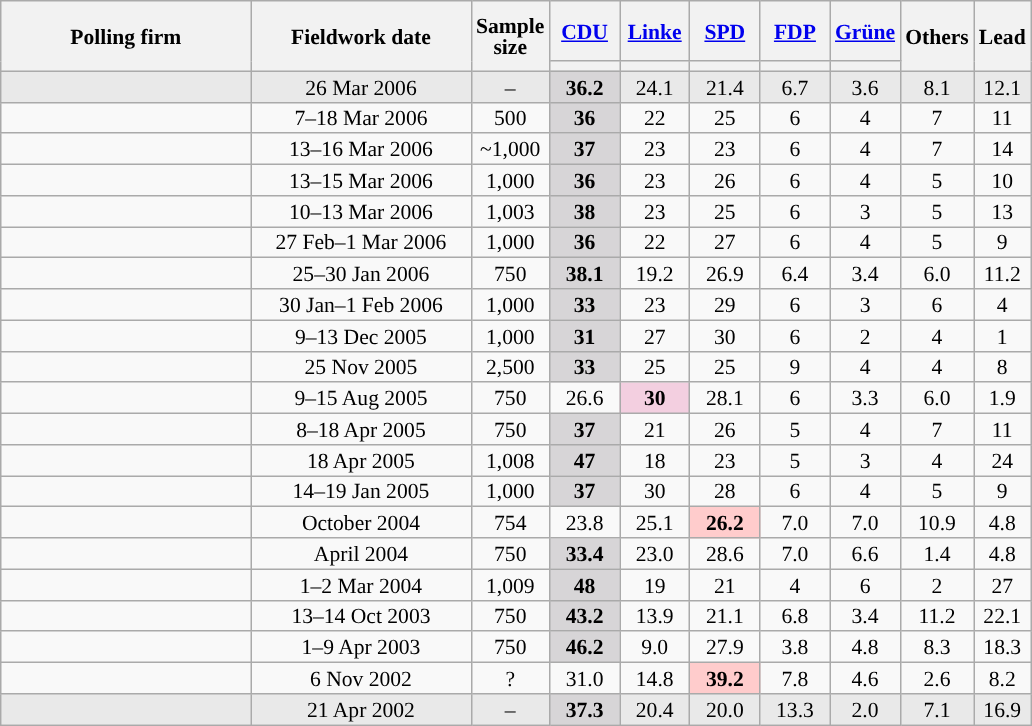<table class="wikitable sortable" style="text-align:center;font-size:90%;line-height:14px;">
<tr style="height:40px;">
<th style="width:160px;" rowspan="2">Polling firm</th>
<th style="width:140px;" rowspan="2">Fieldwork date</th>
<th style="width:35px;" rowspan="2">Sample<br>size</th>
<th class="unsortable" style="width:40px;"><a href='#'>CDU</a></th>
<th class="unsortable" style="width:40px;"><a href='#'>Linke</a></th>
<th class="unsortable" style="width:40px;"><a href='#'>SPD</a></th>
<th class="unsortable" style="width:40px;"><a href='#'>FDP</a></th>
<th class="unsortable" style="width:40px;"><a href='#'>Grüne</a></th>
<th class="unsortable" style="width:40px;" rowspan="2">Others</th>
<th style="width:30px;" rowspan="2">Lead</th>
</tr>
<tr>
<th style="background:"></th>
<th style="background:"></th>
<th style="background:"></th>
<th style="background:"></th>
<th style="background:"></th>
</tr>
<tr style="background:#E9E9E9;">
<td></td>
<td data-sort-value="2006-03-26">26 Mar 2006</td>
<td>–</td>
<td style="background:#D7D5D7;"><strong>36.2</strong></td>
<td>24.1</td>
<td>21.4</td>
<td>6.7</td>
<td>3.6</td>
<td>8.1</td>
<td style="background:">12.1</td>
</tr>
<tr>
<td></td>
<td data-sort-value="2006-03-21">7–18 Mar 2006</td>
<td>500</td>
<td style="background:#D7D5D7;"><strong>36</strong></td>
<td>22</td>
<td>25</td>
<td>6</td>
<td>4</td>
<td>7</td>
<td style="background:">11</td>
</tr>
<tr>
<td></td>
<td data-sort-value="2006-03-17">13–16 Mar 2006</td>
<td>~1,000</td>
<td style="background:#D7D5D7;"><strong>37</strong></td>
<td>23</td>
<td>23</td>
<td>6</td>
<td>4</td>
<td>7</td>
<td style="background:">14</td>
</tr>
<tr>
<td></td>
<td data-sort-value="2006-03-16">13–15 Mar 2006</td>
<td>1,000</td>
<td style="background:#D7D5D7;"><strong>36</strong></td>
<td>23</td>
<td>26</td>
<td>6</td>
<td>4</td>
<td>5</td>
<td style="background:">10</td>
</tr>
<tr>
<td></td>
<td data-sort-value="2006-03-14">10–13 Mar 2006</td>
<td>1,003</td>
<td style="background:#D7D5D7;"><strong>38</strong></td>
<td>23</td>
<td>25</td>
<td>6</td>
<td>3</td>
<td>5</td>
<td style="background:">13</td>
</tr>
<tr>
<td></td>
<td data-sort-value="2006-03-02">27 Feb–1 Mar 2006</td>
<td>1,000</td>
<td style="background:#D7D5D7;"><strong>36</strong></td>
<td>22</td>
<td>27</td>
<td>6</td>
<td>4</td>
<td>5</td>
<td style="background:">9</td>
</tr>
<tr>
<td></td>
<td data-sort-value="2006-02-28">25–30 Jan 2006</td>
<td>750</td>
<td style="background:#D7D5D7;"><strong>38.1</strong></td>
<td>19.2</td>
<td>26.9</td>
<td>6.4</td>
<td>3.4</td>
<td>6.0</td>
<td style="background:">11.2</td>
</tr>
<tr>
<td></td>
<td data-sort-value="2006-02-02">30 Jan–1 Feb 2006</td>
<td>1,000</td>
<td style="background:#D7D5D7;"><strong>33</strong></td>
<td>23</td>
<td>29</td>
<td>6</td>
<td>3</td>
<td>6</td>
<td style="background:">4</td>
</tr>
<tr>
<td></td>
<td data-sort-value="2005-12-15">9–13 Dec 2005</td>
<td>1,000</td>
<td style="background:#D7D5D7;"><strong>31</strong></td>
<td>27</td>
<td>30</td>
<td>6</td>
<td>2</td>
<td>4</td>
<td style="background:">1</td>
</tr>
<tr>
<td></td>
<td data-sort-value="2005-11-25">25 Nov 2005</td>
<td>2,500</td>
<td style="background:#D7D5D7;"><strong>33</strong></td>
<td>25</td>
<td>25</td>
<td>9</td>
<td>4</td>
<td>4</td>
<td style="background:">8</td>
</tr>
<tr>
<td></td>
<td data-sort-value="2005-09-05">9–15 Aug 2005</td>
<td>750</td>
<td>26.6</td>
<td style="background:#F3CFE0;"><strong>30</strong></td>
<td>28.1</td>
<td>6</td>
<td>3.3</td>
<td>6.0</td>
<td style="background:">1.9</td>
</tr>
<tr>
<td></td>
<td data-sort-value="2005-05-02">8–18 Apr 2005</td>
<td>750</td>
<td style="background:#D7D5D7;"><strong>37</strong></td>
<td>21</td>
<td>26</td>
<td>5</td>
<td>4</td>
<td>7</td>
<td style="background:">11</td>
</tr>
<tr>
<td></td>
<td data-sort-value="2005-04-18">18 Apr 2005</td>
<td>1,008</td>
<td style="background:#D7D5D7;"><strong>47</strong></td>
<td>18</td>
<td>23</td>
<td>5</td>
<td>3</td>
<td>4</td>
<td style="background:">24</td>
</tr>
<tr>
<td></td>
<td data-sort-value="2005-01-24">14–19 Jan 2005</td>
<td>1,000</td>
<td style="background:#D7D5D7;"><strong>37</strong></td>
<td>30</td>
<td>28</td>
<td>6</td>
<td>4</td>
<td>5</td>
<td style="background:">9</td>
</tr>
<tr>
<td></td>
<td data-sort-value="2004-11-02">October 2004</td>
<td>754</td>
<td>23.8</td>
<td>25.1</td>
<td style="background:#FFCCCC;"><strong>26.2</strong></td>
<td>7.0</td>
<td>7.0</td>
<td>10.9</td>
<td style="background:">4.8</td>
</tr>
<tr>
<td></td>
<td data-sort-value="2004-05-04">April 2004</td>
<td>750</td>
<td style="background:#D7D5D7;"><strong>33.4</strong></td>
<td>23.0</td>
<td>28.6</td>
<td>7.0</td>
<td>6.6</td>
<td>1.4</td>
<td style="background:">4.8</td>
</tr>
<tr>
<td></td>
<td data-sort-value="2004-04-05">1–2 Mar 2004</td>
<td>1,009</td>
<td style="background:#D7D5D7;"><strong>48</strong></td>
<td>19</td>
<td>21</td>
<td>4</td>
<td>6</td>
<td>2</td>
<td style="background:">27</td>
</tr>
<tr>
<td></td>
<td data-sort-value="2003-11-04">13–14 Oct 2003</td>
<td>750</td>
<td style="background:#D7D5D7;"><strong>43.2</strong></td>
<td>13.9</td>
<td>21.1</td>
<td>6.8</td>
<td>3.4</td>
<td>11.2</td>
<td style="background:">22.1</td>
</tr>
<tr>
<td></td>
<td data-sort-value="2003-05-07">1–9 Apr 2003</td>
<td>750</td>
<td style="background:#D7D5D7;"><strong>46.2</strong></td>
<td>9.0</td>
<td>27.9</td>
<td>3.8</td>
<td>4.8</td>
<td>8.3</td>
<td style="background:">18.3</td>
</tr>
<tr>
<td></td>
<td data-sort-value="2002-11-06">6 Nov 2002</td>
<td>?</td>
<td>31.0</td>
<td>14.8</td>
<td style="background:#FFCCCC;"><strong>39.2</strong></td>
<td>7.8</td>
<td>4.6</td>
<td>2.6</td>
<td style="background:">8.2</td>
</tr>
<tr style="background:#E9E9E9;">
<td></td>
<td data-sort-value="2002-04-21">21 Apr 2002</td>
<td>–</td>
<td style="background:#D7D5D7;"><strong>37.3</strong></td>
<td>20.4</td>
<td>20.0</td>
<td>13.3</td>
<td>2.0</td>
<td>7.1</td>
<td style="background:">16.9</td>
</tr>
</table>
